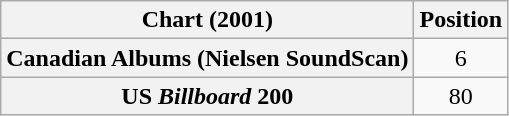<table class="wikitable plainrowheaders" style="text-align:center">
<tr>
<th scope="col">Chart (2001)</th>
<th scope="col">Position</th>
</tr>
<tr>
<th scope="row">Canadian Albums (Nielsen SoundScan)</th>
<td>6</td>
</tr>
<tr>
<th scope="row">US <em>Billboard</em> 200</th>
<td>80</td>
</tr>
</table>
